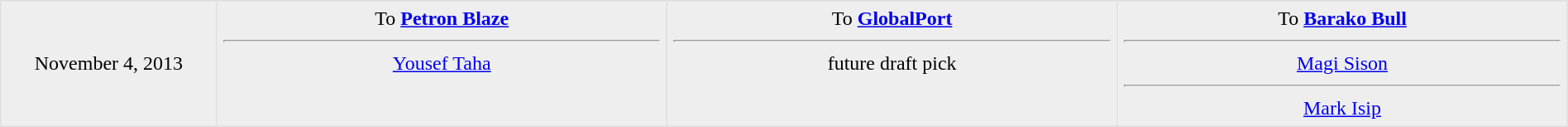<table border=1 style="border-collapse:collapse; text-align: center; width: 100%" bordercolor="#DFDFDF"  cellpadding="5">
<tr>
</tr>
<tr bgcolor="eeeeee">
<td style="width:12%">November 4, 2013</td>
<td style="width:25%" valign="top">To <strong><a href='#'>Petron Blaze</a></strong><hr><a href='#'>Yousef Taha</a></td>
<td style="width:25%" valign="top">To <strong><a href='#'>GlobalPort</a></strong><hr>future draft pick</td>
<td style="width:25%" valign="top">To <strong><a href='#'>Barako Bull</a></strong><hr><a href='#'>Magi Sison</a> <hr><a href='#'>Mark Isip</a></td>
</tr>
</table>
